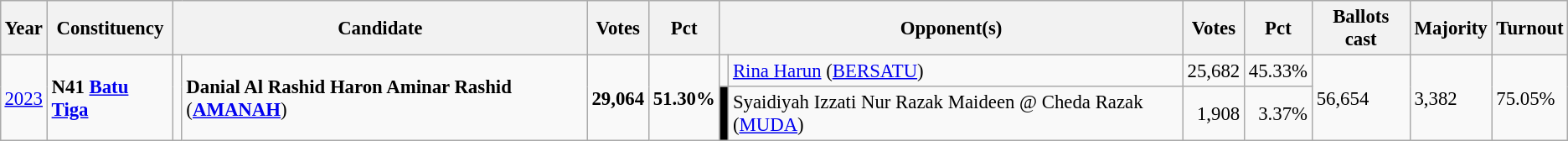<table class="wikitable" style="margin:0.5em ; font-size:95%">
<tr>
<th>Year</th>
<th>Constituency</th>
<th colspan="2">Candidate</th>
<th>Votes</th>
<th>Pct</th>
<th colspan="2">Opponent(s)</th>
<th>Votes</th>
<th>Pct</th>
<th>Ballots cast</th>
<th>Majority</th>
<th>Turnout</th>
</tr>
<tr>
<td rowspan=2><a href='#'>2023</a></td>
<td rowspan=2><strong>N41 <a href='#'>Batu Tiga</a></strong></td>
<td rowspan=2 ></td>
<td rowspan=2><strong>Danial Al Rashid Haron Aminar Rashid</strong> (<a href='#'><strong>AMANAH</strong></a>)</td>
<td rowspan=2 align=right><strong>29,064</strong></td>
<td rowspan=2><strong>51.30%</strong></td>
<td bgcolor=></td>
<td><a href='#'>Rina Harun</a> (<a href='#'>BERSATU</a>)</td>
<td align=right>25,682</td>
<td>45.33%</td>
<td rowspan=2>56,654</td>
<td rowspan=2>3,382</td>
<td rowspan=2>75.05%</td>
</tr>
<tr>
<td bgcolor="black"></td>
<td>Syaidiyah Izzati Nur Razak Maideen @ Cheda Razak (<a href='#'>MUDA</a>)</td>
<td align=right>1,908</td>
<td align=right>3.37%</td>
</tr>
</table>
